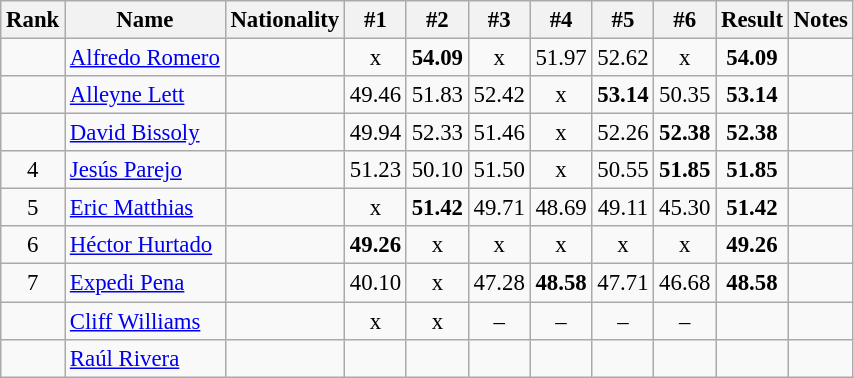<table class="wikitable sortable" style="text-align:center;font-size:95%">
<tr>
<th>Rank</th>
<th>Name</th>
<th>Nationality</th>
<th>#1</th>
<th>#2</th>
<th>#3</th>
<th>#4</th>
<th>#5</th>
<th>#6</th>
<th>Result</th>
<th>Notes</th>
</tr>
<tr>
<td></td>
<td align=left><a href='#'>Alfredo Romero</a></td>
<td align=left></td>
<td>x</td>
<td><strong>54.09</strong></td>
<td>x</td>
<td>51.97</td>
<td>52.62</td>
<td>x</td>
<td><strong>54.09</strong></td>
<td></td>
</tr>
<tr>
<td></td>
<td align=left><a href='#'>Alleyne Lett</a></td>
<td align=left></td>
<td>49.46</td>
<td>51.83</td>
<td>52.42</td>
<td>x</td>
<td><strong>53.14</strong></td>
<td>50.35</td>
<td><strong>53.14</strong></td>
<td></td>
</tr>
<tr>
<td></td>
<td align=left><a href='#'>David Bissoly</a></td>
<td align=left></td>
<td>49.94</td>
<td>52.33</td>
<td>51.46</td>
<td>x</td>
<td>52.26</td>
<td><strong>52.38</strong></td>
<td><strong>52.38</strong></td>
<td></td>
</tr>
<tr>
<td>4</td>
<td align=left><a href='#'>Jesús Parejo</a></td>
<td align=left></td>
<td>51.23</td>
<td>50.10</td>
<td>51.50</td>
<td>x</td>
<td>50.55</td>
<td><strong>51.85</strong></td>
<td><strong>51.85</strong></td>
<td></td>
</tr>
<tr>
<td>5</td>
<td align=left><a href='#'>Eric Matthias</a></td>
<td align=left></td>
<td>x</td>
<td><strong>51.42</strong></td>
<td>49.71</td>
<td>48.69</td>
<td>49.11</td>
<td>45.30</td>
<td><strong>51.42</strong></td>
<td></td>
</tr>
<tr>
<td>6</td>
<td align=left><a href='#'>Héctor Hurtado</a></td>
<td align=left></td>
<td><strong>49.26</strong></td>
<td>x</td>
<td>x</td>
<td>x</td>
<td>x</td>
<td>x</td>
<td><strong>49.26</strong></td>
<td></td>
</tr>
<tr>
<td>7</td>
<td align=left><a href='#'>Expedi Pena</a></td>
<td align=left></td>
<td>40.10</td>
<td>x</td>
<td>47.28</td>
<td><strong>48.58</strong></td>
<td>47.71</td>
<td>46.68</td>
<td><strong>48.58</strong></td>
<td></td>
</tr>
<tr>
<td></td>
<td align=left><a href='#'>Cliff Williams</a></td>
<td align=left></td>
<td>x</td>
<td>x</td>
<td>–</td>
<td>–</td>
<td>–</td>
<td>–</td>
<td><strong></strong></td>
<td></td>
</tr>
<tr>
<td></td>
<td align=left><a href='#'>Raúl Rivera</a></td>
<td align=left></td>
<td></td>
<td></td>
<td></td>
<td></td>
<td></td>
<td></td>
<td><strong></strong></td>
<td></td>
</tr>
</table>
